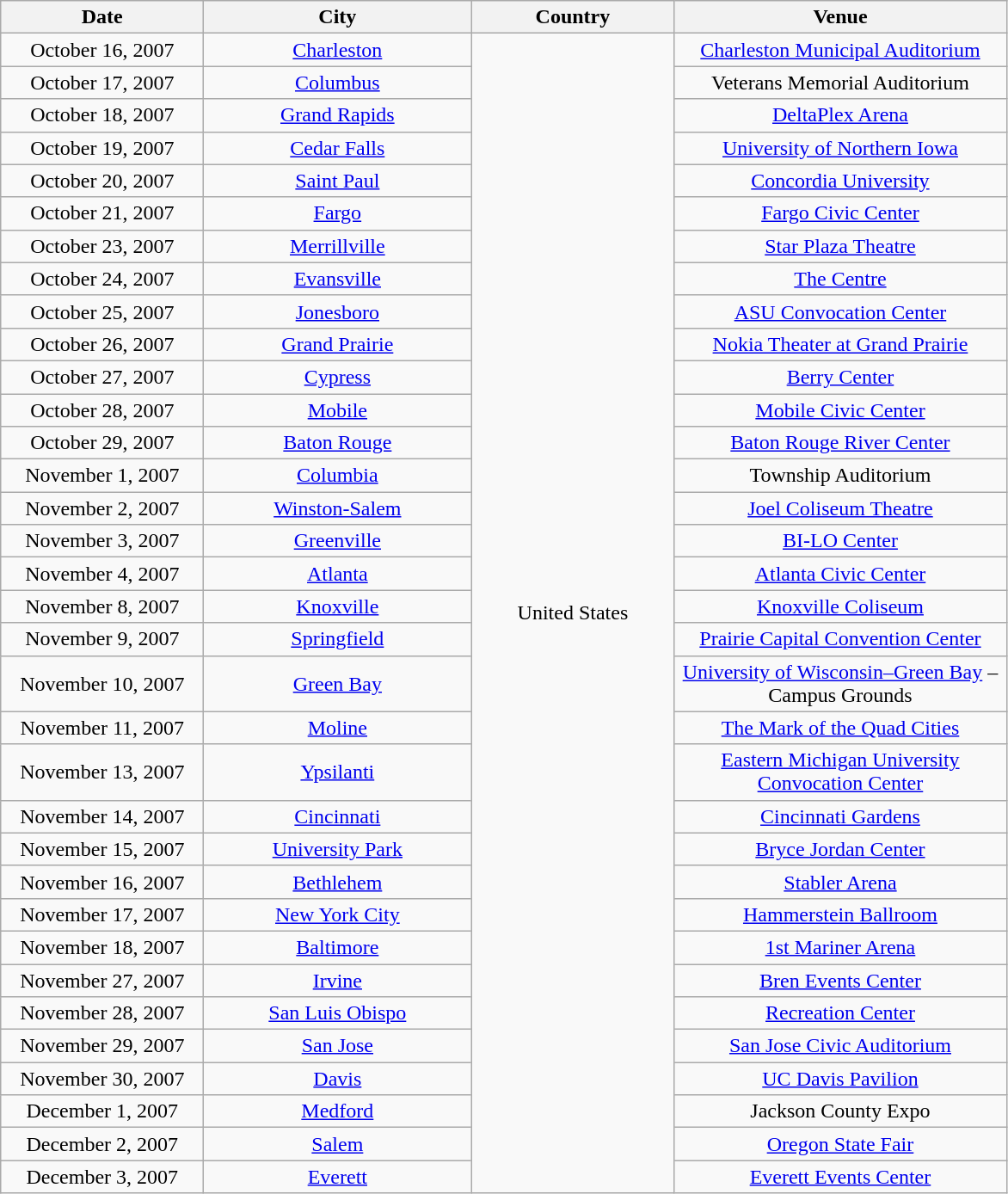<table class="wikitable" style="text-align:center;">
<tr>
<th width="150">Date</th>
<th width="200">City</th>
<th width="150">Country</th>
<th width="250">Venue</th>
</tr>
<tr>
<td>October 16, 2007</td>
<td><a href='#'>Charleston</a></td>
<td rowspan="34">United States</td>
<td><a href='#'>Charleston Municipal Auditorium</a></td>
</tr>
<tr>
<td>October 17, 2007</td>
<td><a href='#'>Columbus</a></td>
<td>Veterans Memorial Auditorium</td>
</tr>
<tr>
<td>October 18, 2007</td>
<td><a href='#'>Grand Rapids</a></td>
<td><a href='#'>DeltaPlex Arena</a></td>
</tr>
<tr>
<td>October 19, 2007</td>
<td><a href='#'>Cedar Falls</a></td>
<td><a href='#'>University of Northern Iowa</a></td>
</tr>
<tr>
<td>October 20, 2007</td>
<td><a href='#'>Saint Paul</a></td>
<td><a href='#'>Concordia University</a></td>
</tr>
<tr>
<td>October 21, 2007</td>
<td><a href='#'>Fargo</a></td>
<td><a href='#'>Fargo Civic Center</a></td>
</tr>
<tr>
<td>October 23, 2007</td>
<td><a href='#'>Merrillville</a></td>
<td><a href='#'>Star Plaza Theatre</a></td>
</tr>
<tr>
<td>October 24, 2007</td>
<td><a href='#'>Evansville</a></td>
<td><a href='#'>The Centre</a></td>
</tr>
<tr>
<td>October 25, 2007</td>
<td><a href='#'>Jonesboro</a></td>
<td><a href='#'>ASU Convocation Center</a></td>
</tr>
<tr>
<td>October 26, 2007</td>
<td><a href='#'>Grand Prairie</a></td>
<td><a href='#'>Nokia Theater at Grand Prairie</a></td>
</tr>
<tr>
<td>October 27, 2007</td>
<td><a href='#'>Cypress</a></td>
<td><a href='#'>Berry Center</a></td>
</tr>
<tr>
<td>October 28, 2007</td>
<td><a href='#'>Mobile</a></td>
<td><a href='#'>Mobile Civic Center</a></td>
</tr>
<tr>
<td>October 29, 2007</td>
<td><a href='#'>Baton Rouge</a></td>
<td><a href='#'>Baton Rouge River Center</a></td>
</tr>
<tr>
<td>November 1, 2007</td>
<td><a href='#'>Columbia</a></td>
<td>Township Auditorium</td>
</tr>
<tr>
<td>November 2, 2007</td>
<td><a href='#'>Winston-Salem</a></td>
<td><a href='#'>Joel Coliseum Theatre</a></td>
</tr>
<tr>
<td>November 3, 2007</td>
<td><a href='#'>Greenville</a></td>
<td><a href='#'>BI-LO Center</a></td>
</tr>
<tr>
<td>November 4, 2007</td>
<td><a href='#'>Atlanta</a></td>
<td><a href='#'>Atlanta Civic Center</a></td>
</tr>
<tr>
<td>November 8, 2007</td>
<td><a href='#'>Knoxville</a></td>
<td><a href='#'>Knoxville Coliseum</a></td>
</tr>
<tr>
<td>November 9, 2007</td>
<td><a href='#'>Springfield</a></td>
<td><a href='#'>Prairie Capital Convention Center</a></td>
</tr>
<tr>
<td>November 10, 2007</td>
<td><a href='#'>Green Bay</a></td>
<td><a href='#'>University of Wisconsin–Green Bay</a> – Campus Grounds</td>
</tr>
<tr>
<td>November 11, 2007</td>
<td><a href='#'>Moline</a></td>
<td><a href='#'>The Mark of the Quad Cities</a></td>
</tr>
<tr>
<td>November 13, 2007</td>
<td><a href='#'>Ypsilanti</a></td>
<td><a href='#'>Eastern Michigan University Convocation Center</a></td>
</tr>
<tr>
<td>November 14, 2007</td>
<td><a href='#'>Cincinnati</a></td>
<td><a href='#'>Cincinnati Gardens</a></td>
</tr>
<tr>
<td>November 15, 2007</td>
<td><a href='#'>University Park</a></td>
<td><a href='#'>Bryce Jordan Center</a></td>
</tr>
<tr>
<td>November 16, 2007</td>
<td><a href='#'>Bethlehem</a></td>
<td><a href='#'>Stabler Arena</a></td>
</tr>
<tr>
<td>November 17, 2007</td>
<td><a href='#'>New York City</a></td>
<td><a href='#'>Hammerstein Ballroom</a></td>
</tr>
<tr>
<td>November 18, 2007</td>
<td><a href='#'>Baltimore</a></td>
<td><a href='#'>1st Mariner Arena</a></td>
</tr>
<tr>
<td>November 27, 2007</td>
<td><a href='#'>Irvine</a></td>
<td><a href='#'>Bren Events Center</a></td>
</tr>
<tr>
<td>November 28, 2007</td>
<td><a href='#'>San Luis Obispo</a></td>
<td><a href='#'>Recreation Center</a></td>
</tr>
<tr>
<td>November 29, 2007</td>
<td><a href='#'>San Jose</a></td>
<td><a href='#'>San Jose Civic Auditorium</a></td>
</tr>
<tr>
<td>November 30, 2007</td>
<td><a href='#'>Davis</a></td>
<td><a href='#'>UC Davis Pavilion</a></td>
</tr>
<tr>
<td>December 1, 2007</td>
<td><a href='#'>Medford</a></td>
<td>Jackson County Expo</td>
</tr>
<tr>
<td>December 2, 2007</td>
<td><a href='#'>Salem</a></td>
<td><a href='#'>Oregon State Fair</a></td>
</tr>
<tr>
<td>December 3, 2007</td>
<td><a href='#'>Everett</a></td>
<td><a href='#'>Everett Events Center</a></td>
</tr>
</table>
